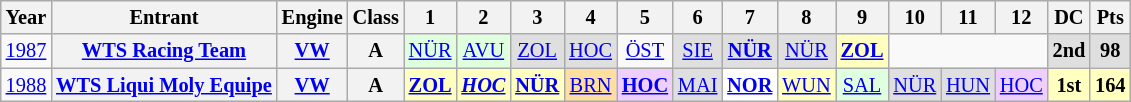<table class="wikitable" style="text-align:center; font-size:85%">
<tr>
<th>Year</th>
<th>Entrant</th>
<th>Engine</th>
<th>Class</th>
<th>1</th>
<th>2</th>
<th>3</th>
<th>4</th>
<th>5</th>
<th>6</th>
<th>7</th>
<th>8</th>
<th>9</th>
<th>10</th>
<th>11</th>
<th>12</th>
<th>DC</th>
<th>Pts</th>
</tr>
<tr>
<td><a href='#'>1987</a></td>
<th nowrap><a href='#'>WTS Racing Team</a></th>
<th nowrap><a href='#'>VW</a></th>
<th>A</th>
<td style="background:#DFFFDF;"><a href='#'>NÜR</a><br></td>
<td style="background:#DFFFDF;"><a href='#'>AVU</a><br></td>
<td style="background:#DFDFDF;"><a href='#'>ZOL</a><br></td>
<td style="background:#DFDFDF;"><a href='#'>HOC</a><br></td>
<td><a href='#'>ÖST</a></td>
<td style="background:#DFDFDF;"><a href='#'>SIE</a><br></td>
<td style="background:#DFDFDF;"><strong><a href='#'>NÜR</a></strong><br></td>
<td style="background:#DFDFDF;"><a href='#'>NÜR</a><br></td>
<td style="background:#FFFFBF;"><strong><a href='#'>ZOL</a></strong><br></td>
<td colspan=3></td>
<th style="background:#DFDFDF">2nd</th>
<th style="background:#DFDFDF">98</th>
</tr>
<tr>
<td><a href='#'>1988</a></td>
<th nowrap><a href='#'>WTS Liqui Moly Equipe</a></th>
<th nowrap><a href='#'>VW</a></th>
<th>A</th>
<td style="background:#FFFFBF;"><strong><a href='#'>ZOL</a></strong><br></td>
<td style="background:#FFFFBF;"><strong><em><a href='#'>HOC</a></em></strong><br></td>
<td style="background:#FFFFBF;"><strong><a href='#'>NÜR</a></strong><br></td>
<td style="background:#FFDF9F;"><a href='#'>BRN</a><br></td>
<td style="background:#EFCFFF;"><strong><a href='#'>HOC</a></strong><br></td>
<td style="background:#DFDFDF;"><a href='#'>MAI</a><br></td>
<td style="background:#FFFFFF;"><strong><a href='#'>NOR</a></strong><br></td>
<td style="background:#FFFFBF;"><a href='#'>WUN</a><br></td>
<td style="background:#DFFFDF;"><a href='#'>SAL</a><br></td>
<td style="background:#DFDFDF;"><a href='#'>NÜR</a><br></td>
<td style="background:#DFDFDF;"><a href='#'>HUN</a><br></td>
<td style="background:#EFCFFF;"><a href='#'>HOC</a><br></td>
<th style="background:#FFFFBF;">1st</th>
<th style="background:#FFFFBF;">164</th>
</tr>
</table>
